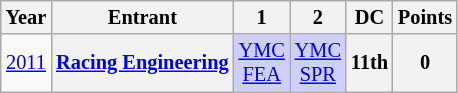<table class="wikitable" style="text-align:center; font-size:85%">
<tr>
<th>Year</th>
<th>Entrant</th>
<th>1</th>
<th>2</th>
<th>DC</th>
<th>Points</th>
</tr>
<tr>
<td><a href='#'>2011</a></td>
<th nowrap><a href='#'>Racing Engineering</a></th>
<td style="background:#CFCFFF;"><a href='#'>YMC<br>FEA</a><br></td>
<td style="background:#CFCFFF;"><a href='#'>YMC<br>SPR</a><br></td>
<th>11th</th>
<th>0</th>
</tr>
</table>
